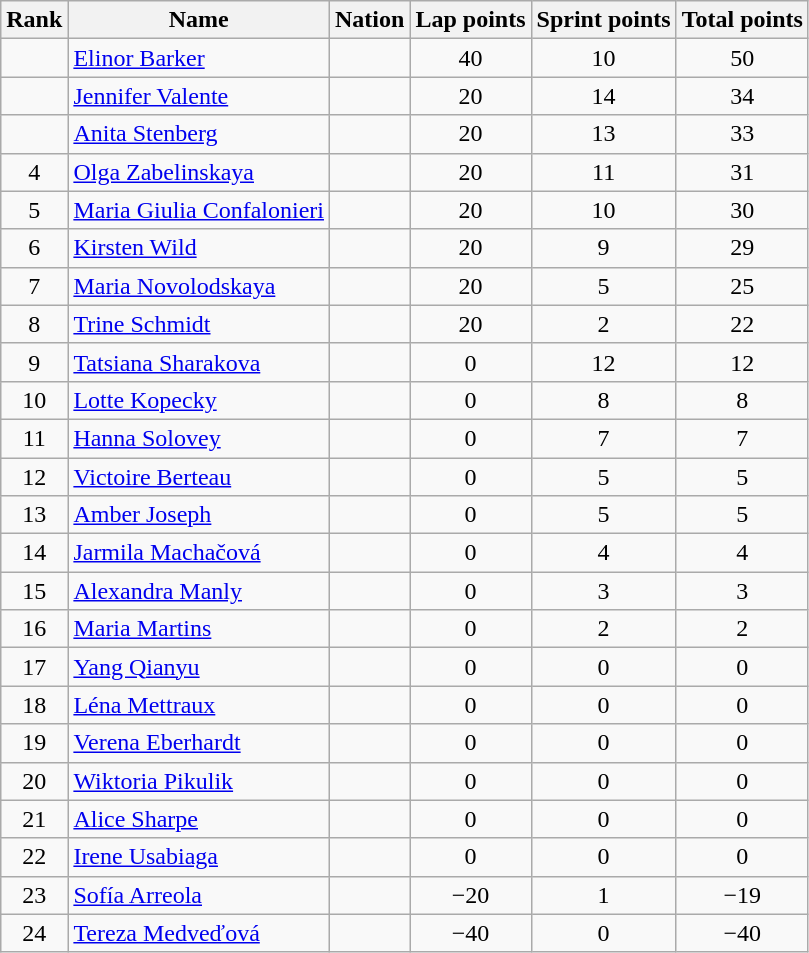<table class="wikitable sortable" style="text-align:center">
<tr>
<th>Rank</th>
<th>Name</th>
<th>Nation</th>
<th>Lap points</th>
<th>Sprint points</th>
<th>Total points</th>
</tr>
<tr>
<td></td>
<td align=left><a href='#'>Elinor Barker</a></td>
<td align=left></td>
<td>40</td>
<td>10</td>
<td>50</td>
</tr>
<tr>
<td></td>
<td align=left><a href='#'>Jennifer Valente</a></td>
<td align=left></td>
<td>20</td>
<td>14</td>
<td>34</td>
</tr>
<tr>
<td></td>
<td align=left><a href='#'>Anita Stenberg</a></td>
<td align=left></td>
<td>20</td>
<td>13</td>
<td>33</td>
</tr>
<tr>
<td>4</td>
<td align=left><a href='#'>Olga Zabelinskaya</a></td>
<td align=left></td>
<td>20</td>
<td>11</td>
<td>31</td>
</tr>
<tr>
<td>5</td>
<td align=left><a href='#'>Maria Giulia Confalonieri</a></td>
<td align=left></td>
<td>20</td>
<td>10</td>
<td>30</td>
</tr>
<tr>
<td>6</td>
<td align=left><a href='#'>Kirsten Wild</a></td>
<td align=left></td>
<td>20</td>
<td>9</td>
<td>29</td>
</tr>
<tr>
<td>7</td>
<td align=left><a href='#'>Maria Novolodskaya</a></td>
<td align=left></td>
<td>20</td>
<td>5</td>
<td>25</td>
</tr>
<tr>
<td>8</td>
<td align=left><a href='#'>Trine Schmidt</a></td>
<td align=left></td>
<td>20</td>
<td>2</td>
<td>22</td>
</tr>
<tr>
<td>9</td>
<td align=left><a href='#'>Tatsiana Sharakova</a></td>
<td align=left></td>
<td>0</td>
<td>12</td>
<td>12</td>
</tr>
<tr>
<td>10</td>
<td align=left><a href='#'>Lotte Kopecky</a></td>
<td align=left></td>
<td>0</td>
<td>8</td>
<td>8</td>
</tr>
<tr>
<td>11</td>
<td align=left><a href='#'>Hanna Solovey</a></td>
<td align=left></td>
<td>0</td>
<td>7</td>
<td>7</td>
</tr>
<tr>
<td>12</td>
<td align=left><a href='#'>Victoire Berteau</a></td>
<td align=left></td>
<td>0</td>
<td>5</td>
<td>5</td>
</tr>
<tr>
<td>13</td>
<td align=left><a href='#'>Amber Joseph</a></td>
<td align=left></td>
<td>0</td>
<td>5</td>
<td>5</td>
</tr>
<tr>
<td>14</td>
<td align=left><a href='#'>Jarmila Machačová</a></td>
<td align=left></td>
<td>0</td>
<td>4</td>
<td>4</td>
</tr>
<tr>
<td>15</td>
<td align=left><a href='#'>Alexandra Manly</a></td>
<td align=left></td>
<td>0</td>
<td>3</td>
<td>3</td>
</tr>
<tr>
<td>16</td>
<td align=left><a href='#'>Maria Martins</a></td>
<td align=left></td>
<td>0</td>
<td>2</td>
<td>2</td>
</tr>
<tr>
<td>17</td>
<td align=left><a href='#'>Yang Qianyu</a></td>
<td align=left></td>
<td>0</td>
<td>0</td>
<td>0</td>
</tr>
<tr>
<td>18</td>
<td align=left><a href='#'>Léna Mettraux</a></td>
<td align=left></td>
<td>0</td>
<td>0</td>
<td>0</td>
</tr>
<tr>
<td>19</td>
<td align=left><a href='#'>Verena Eberhardt</a></td>
<td align=left></td>
<td>0</td>
<td>0</td>
<td>0</td>
</tr>
<tr>
<td>20</td>
<td align=left><a href='#'>Wiktoria Pikulik</a></td>
<td align=left></td>
<td>0</td>
<td>0</td>
<td>0</td>
</tr>
<tr>
<td>21</td>
<td align=left><a href='#'>Alice Sharpe</a></td>
<td align=left></td>
<td>0</td>
<td>0</td>
<td>0</td>
</tr>
<tr>
<td>22</td>
<td align=left><a href='#'>Irene Usabiaga</a></td>
<td align=left></td>
<td>0</td>
<td>0</td>
<td>0</td>
</tr>
<tr>
<td>23</td>
<td align=left><a href='#'>Sofía Arreola</a></td>
<td align=left></td>
<td>−20</td>
<td>1</td>
<td>−19</td>
</tr>
<tr>
<td>24</td>
<td align=left><a href='#'>Tereza Medveďová</a></td>
<td align=left></td>
<td>−40</td>
<td>0</td>
<td>−40</td>
</tr>
</table>
